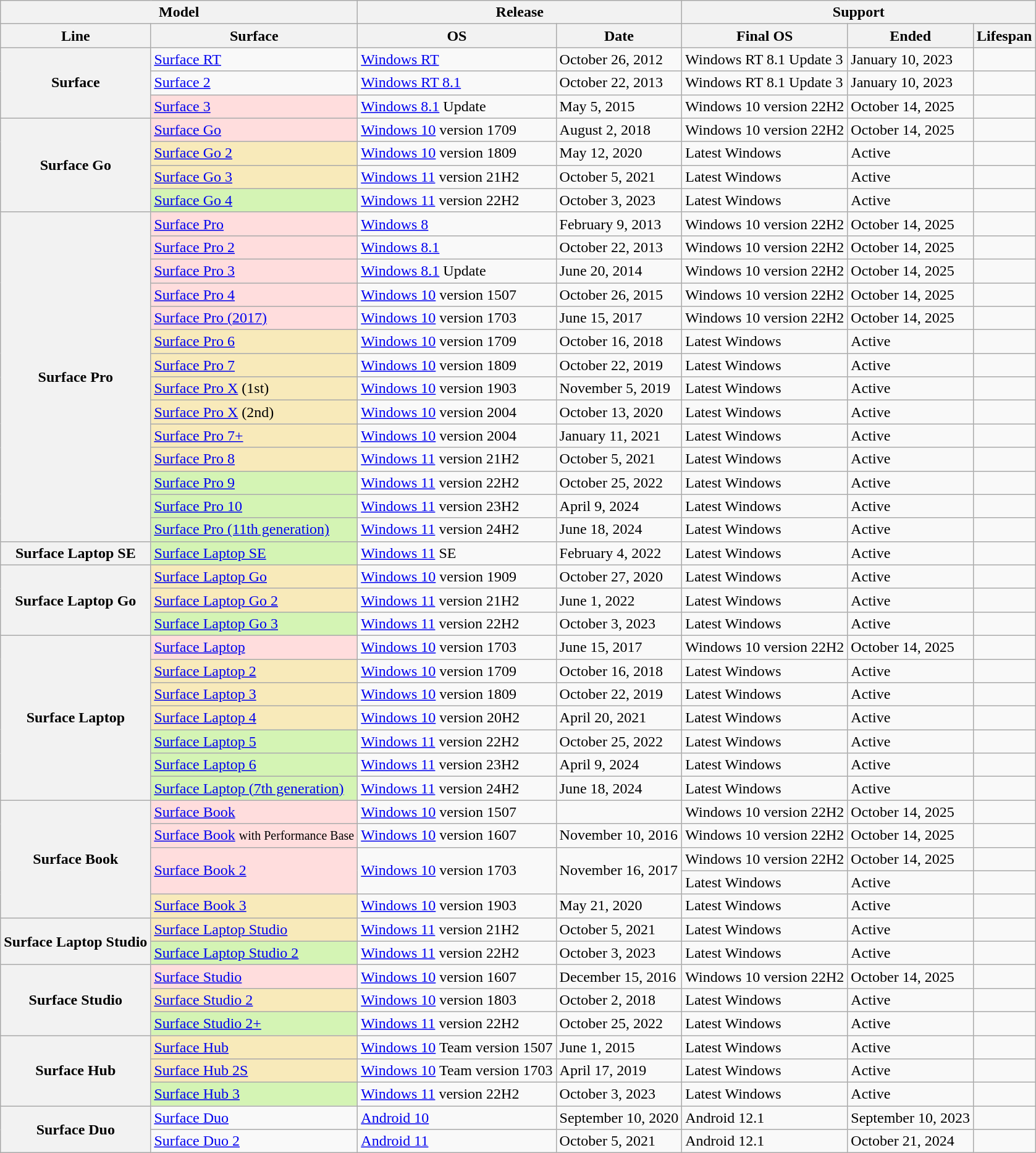<table class="wikitable mw-datatable">
<tr>
<th colspan="2">Model</th>
<th colspan="2">Release</th>
<th colspan="3">Support</th>
</tr>
<tr>
<th>Line</th>
<th>Surface</th>
<th>OS</th>
<th>Date</th>
<th>Final OS</th>
<th>Ended</th>
<th>Lifespan</th>
</tr>
<tr>
<th rowspan="3">Surface</th>
<td><a href='#'>Surface RT</a></td>
<td><a href='#'>Windows RT</a></td>
<td>October 26, 2012</td>
<td>Windows RT 8.1 Update 3</td>
<td>January 10, 2023</td>
<td></td>
</tr>
<tr>
<td><a href='#'>Surface 2</a></td>
<td><a href='#'>Windows RT 8.1</a></td>
<td>October 22, 2013</td>
<td>Windows RT 8.1 Update 3</td>
<td>January 10, 2023</td>
<td></td>
</tr>
<tr>
<td style="background:#ffdddd;"><a href='#'>Surface 3</a></td>
<td><a href='#'>Windows 8.1</a> Update</td>
<td>May 5, 2015</td>
<td>Windows 10 version 22H2</td>
<td>October 14, 2025</td>
<td></td>
</tr>
<tr>
<th rowspan="4">Surface Go</th>
<td style="background:#ffdddd;"><a href='#'>Surface Go</a></td>
<td><a href='#'>Windows 10</a> version 1709</td>
<td>August 2, 2018</td>
<td>Windows 10 version 22H2</td>
<td>October 14, 2025</td>
<td></td>
</tr>
<tr>
<td style="background:#f8eaba;"><a href='#'>Surface Go 2</a></td>
<td><a href='#'>Windows 10</a> version 1809</td>
<td>May 12, 2020</td>
<td>Latest Windows</td>
<td>Active</td>
<td></td>
</tr>
<tr>
<td style="background:#f8eaba;"><a href='#'>Surface Go 3</a></td>
<td><a href='#'>Windows 11</a> version 21H2</td>
<td>October 5, 2021</td>
<td>Latest Windows</td>
<td>Active</td>
<td></td>
</tr>
<tr>
<td style="background:#d4f4b4;"><a href='#'>Surface Go 4</a></td>
<td><a href='#'>Windows 11</a> version 22H2</td>
<td>October 3, 2023</td>
<td>Latest Windows</td>
<td>Active</td>
<td></td>
</tr>
<tr>
<th rowspan="14">Surface Pro</th>
<td style="background:#ffdddd;"><a href='#'>Surface Pro</a></td>
<td><a href='#'>Windows 8</a></td>
<td>February 9, 2013</td>
<td>Windows 10 version 22H2</td>
<td>October 14, 2025</td>
<td></td>
</tr>
<tr>
<td style="background:#ffdddd;"><a href='#'>Surface Pro 2</a></td>
<td><a href='#'>Windows 8.1</a></td>
<td>October 22, 2013</td>
<td>Windows 10 version 22H2</td>
<td>October 14, 2025</td>
<td></td>
</tr>
<tr>
<td style="background:#ffdddd;"><a href='#'>Surface Pro 3</a></td>
<td><a href='#'>Windows 8.1</a> Update</td>
<td>June 20, 2014</td>
<td>Windows 10 version 22H2</td>
<td>October 14, 2025</td>
<td></td>
</tr>
<tr>
<td style="background:#ffdddd;"><a href='#'>Surface Pro 4</a></td>
<td><a href='#'>Windows 10</a> version 1507</td>
<td>October 26, 2015</td>
<td>Windows 10 version 22H2</td>
<td>October 14, 2025</td>
<td></td>
</tr>
<tr>
<td style="background:#ffdddd;"><a href='#'>Surface Pro (2017)</a></td>
<td><a href='#'>Windows 10</a> version 1703</td>
<td>June 15, 2017</td>
<td>Windows 10 version 22H2</td>
<td>October 14, 2025</td>
<td></td>
</tr>
<tr>
<td style="background:#f8eaba;"><a href='#'>Surface Pro 6</a></td>
<td><a href='#'>Windows 10</a> version 1709</td>
<td>October 16, 2018</td>
<td>Latest Windows</td>
<td>Active</td>
<td></td>
</tr>
<tr>
<td style="background:#f8eaba;"><a href='#'>Surface Pro 7</a></td>
<td><a href='#'>Windows 10</a> version 1809</td>
<td>October 22, 2019</td>
<td>Latest Windows</td>
<td>Active</td>
<td></td>
</tr>
<tr>
<td style="background:#f8eaba;"><a href='#'>Surface Pro X</a> (1st)</td>
<td><a href='#'>Windows 10</a> version 1903</td>
<td>November 5, 2019</td>
<td>Latest Windows</td>
<td>Active</td>
<td></td>
</tr>
<tr>
<td style="background:#f8eaba;"><a href='#'>Surface Pro X</a> (2nd)</td>
<td><a href='#'>Windows 10</a> version 2004</td>
<td>October 13, 2020</td>
<td>Latest Windows</td>
<td>Active</td>
<td></td>
</tr>
<tr>
<td style="background:#f8eaba;"><a href='#'>Surface Pro 7+</a></td>
<td><a href='#'>Windows 10</a> version 2004</td>
<td>January 11, 2021</td>
<td>Latest Windows</td>
<td>Active</td>
<td></td>
</tr>
<tr>
<td style="background:#f8eaba;"><a href='#'>Surface Pro 8</a></td>
<td><a href='#'>Windows 11</a> version 21H2</td>
<td>October 5, 2021</td>
<td>Latest Windows</td>
<td>Active</td>
<td></td>
</tr>
<tr>
<td style="background:#d4f4b4;"><a href='#'>Surface Pro 9</a></td>
<td><a href='#'>Windows 11</a> version 22H2</td>
<td>October 25, 2022</td>
<td>Latest Windows</td>
<td>Active</td>
<td></td>
</tr>
<tr>
<td style="background:#d4f4b4;"><a href='#'>Surface Pro 10</a></td>
<td><a href='#'>Windows 11</a> version 23H2</td>
<td>April 9, 2024</td>
<td>Latest Windows</td>
<td>Active</td>
<td></td>
</tr>
<tr>
<td style="background:#d4f4b4;"><a href='#'>Surface Pro (11th generation)</a></td>
<td><a href='#'>Windows 11</a> version 24H2</td>
<td>June 18, 2024</td>
<td>Latest Windows</td>
<td>Active</td>
<td></td>
</tr>
<tr>
<th rowspan="1">Surface Laptop SE</th>
<td style="background:#d4f4b4;"><a href='#'>Surface Laptop SE</a></td>
<td><a href='#'>Windows 11</a> SE</td>
<td>February 4, 2022</td>
<td>Latest Windows</td>
<td>Active</td>
<td></td>
</tr>
<tr>
<th rowspan="3">Surface Laptop Go</th>
<td style="background:#f8eaba;"><a href='#'>Surface Laptop Go</a></td>
<td><a href='#'>Windows 10</a> version 1909</td>
<td>October 27, 2020</td>
<td>Latest Windows</td>
<td>Active</td>
<td></td>
</tr>
<tr>
<td style="background:#f8eaba;"><a href='#'>Surface Laptop Go 2</a></td>
<td><a href='#'>Windows 11</a> version 21H2</td>
<td>June 1, 2022</td>
<td>Latest Windows</td>
<td>Active</td>
<td></td>
</tr>
<tr>
<td style="background:#d4f4b4;"><a href='#'>Surface Laptop Go 3</a></td>
<td><a href='#'>Windows 11</a> version 22H2</td>
<td>October 3, 2023</td>
<td>Latest Windows</td>
<td>Active</td>
<td></td>
</tr>
<tr>
<th rowspan="7">Surface Laptop</th>
<td style="background:#ffdddd;"><a href='#'>Surface Laptop</a></td>
<td><a href='#'>Windows 10</a> version 1703</td>
<td>June 15, 2017</td>
<td>Windows 10 version 22H2</td>
<td>October 14, 2025</td>
<td></td>
</tr>
<tr>
<td style="background:#f8eaba;"><a href='#'>Surface Laptop 2</a></td>
<td><a href='#'>Windows 10</a> version 1709</td>
<td>October 16, 2018</td>
<td>Latest Windows</td>
<td>Active</td>
<td></td>
</tr>
<tr>
<td style="background:#f8eaba;"><a href='#'>Surface Laptop 3</a></td>
<td><a href='#'>Windows 10</a> version 1809</td>
<td>October 22, 2019</td>
<td>Latest Windows</td>
<td>Active</td>
<td></td>
</tr>
<tr>
<td style="background:#f8eaba;"><a href='#'>Surface Laptop 4</a></td>
<td><a href='#'>Windows 10</a> version 20H2</td>
<td>April 20, 2021</td>
<td>Latest Windows</td>
<td>Active</td>
<td></td>
</tr>
<tr>
<td style="background:#d4f4b4;"><a href='#'>Surface Laptop 5</a></td>
<td><a href='#'>Windows 11</a> version 22H2</td>
<td>October 25, 2022</td>
<td>Latest Windows</td>
<td>Active</td>
<td></td>
</tr>
<tr>
<td style="background:#d4f4b4;"><a href='#'>Surface Laptop 6</a></td>
<td><a href='#'>Windows 11</a> version 23H2</td>
<td>April 9, 2024</td>
<td>Latest Windows</td>
<td>Active</td>
<td></td>
</tr>
<tr>
<td style="background:#d4f4b4;"><a href='#'>Surface Laptop (7th generation)</a></td>
<td><a href='#'>Windows 11</a> version 24H2</td>
<td>June 18, 2024</td>
<td>Latest Windows</td>
<td>Active</td>
<td></td>
</tr>
<tr>
<th rowspan="5">Surface Book</th>
<td style="background:#ffdddd;"><a href='#'>Surface Book</a></td>
<td><a href='#'>Windows 10</a> version 1507</td>
<td></td>
<td>Windows 10 version 22H2</td>
<td>October 14, 2025</td>
<td></td>
</tr>
<tr>
<td style="background:#ffdddd;"><a href='#'>Surface Book</a> <small>with Performance Base</small></td>
<td><a href='#'>Windows 10</a> version 1607</td>
<td>November 10, 2016</td>
<td>Windows 10 version 22H2</td>
<td>October 14, 2025</td>
<td></td>
</tr>
<tr>
<td style="background:#ffdddd;" rowspan="2"><a href='#'>Surface Book 2</a></td>
<td rowspan="2"><a href='#'>Windows 10</a> version 1703</td>
<td rowspan="2">November 16, 2017</td>
<td>Windows 10 version 22H2</td>
<td>October 14, 2025</td>
<td></td>
</tr>
<tr>
<td>Latest Windows</td>
<td>Active</td>
<td></td>
</tr>
<tr>
<td style="background:#f8eaba;"><a href='#'>Surface Book 3</a></td>
<td><a href='#'>Windows 10</a> version 1903</td>
<td>May 21, 2020</td>
<td>Latest Windows</td>
<td>Active</td>
<td></td>
</tr>
<tr>
<th rowspan="2">Surface Laptop Studio</th>
<td style="background:#f8eaba;"><a href='#'>Surface Laptop Studio</a></td>
<td><a href='#'>Windows 11</a> version 21H2</td>
<td>October 5, 2021</td>
<td>Latest Windows</td>
<td>Active</td>
<td></td>
</tr>
<tr>
<td style="background:#d4f4b4;"><a href='#'>Surface Laptop Studio 2</a></td>
<td><a href='#'>Windows 11</a> version 22H2</td>
<td>October 3, 2023</td>
<td>Latest Windows</td>
<td>Active</td>
<td></td>
</tr>
<tr>
<th rowspan="3">Surface Studio</th>
<td style="background:#ffdddd;"><a href='#'>Surface Studio</a></td>
<td><a href='#'>Windows 10</a> version 1607</td>
<td>December 15, 2016</td>
<td>Windows 10 version 22H2</td>
<td>October 14, 2025</td>
<td></td>
</tr>
<tr>
<td style="background:#f8eaba;"><a href='#'>Surface Studio 2</a></td>
<td><a href='#'>Windows 10</a> version 1803</td>
<td>October 2, 2018</td>
<td>Latest Windows</td>
<td>Active</td>
<td></td>
</tr>
<tr>
<td style="background:#d4f4b4;"><a href='#'>Surface Studio 2+</a></td>
<td><a href='#'>Windows 11</a> version 22H2</td>
<td>October 25, 2022</td>
<td>Latest Windows</td>
<td>Active</td>
<td></td>
</tr>
<tr>
<th rowspan="3">Surface Hub</th>
<td style="background:#f8eaba;"><a href='#'>Surface Hub</a></td>
<td><a href='#'>Windows 10</a> Team version 1507</td>
<td>June 1, 2015</td>
<td>Latest Windows</td>
<td>Active</td>
<td></td>
</tr>
<tr>
<td style="background:#f8eaba;"><a href='#'>Surface Hub 2S</a></td>
<td><a href='#'>Windows 10</a> Team version 1703</td>
<td>April 17, 2019</td>
<td>Latest Windows</td>
<td>Active</td>
<td></td>
</tr>
<tr>
<td style="background:#d4f4b4;"><a href='#'>Surface Hub 3</a></td>
<td><a href='#'>Windows 11</a> version 22H2</td>
<td>October 3, 2023</td>
<td>Latest Windows</td>
<td>Active</td>
<td></td>
</tr>
<tr>
<th rowspan="2">Surface Duo</th>
<td><a href='#'>Surface Duo</a></td>
<td><a href='#'>Android 10</a></td>
<td>September 10, 2020</td>
<td>Android 12.1</td>
<td>September 10, 2023</td>
<td></td>
</tr>
<tr>
<td><a href='#'>Surface Duo 2</a></td>
<td><a href='#'>Android 11</a></td>
<td>October 5, 2021</td>
<td>Android 12.1</td>
<td>October 21, 2024</td>
<td></td>
</tr>
</table>
